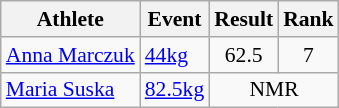<table class=wikitable style="font-size:90%">
<tr>
<th>Athlete</th>
<th>Event</th>
<th>Result</th>
<th>Rank</th>
</tr>
<tr>
<td><a href='#'>Anna Marczuk</a></td>
<td><a href='#'>44kg</a></td>
<td style="text-align:center;">62.5</td>
<td style="text-align:center;">7</td>
</tr>
<tr>
<td><a href='#'>Maria Suska</a></td>
<td><a href='#'>82.5kg</a></td>
<td style="text-align:center;" colspan="2">NMR</td>
</tr>
</table>
